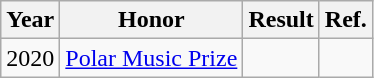<table class="wikitable">
<tr>
<th>Year</th>
<th>Honor</th>
<th>Result</th>
<th>Ref.</th>
</tr>
<tr>
<td>2020</td>
<td><a href='#'>Polar Music Prize</a></td>
<td></td>
<td align="center"></td>
</tr>
</table>
